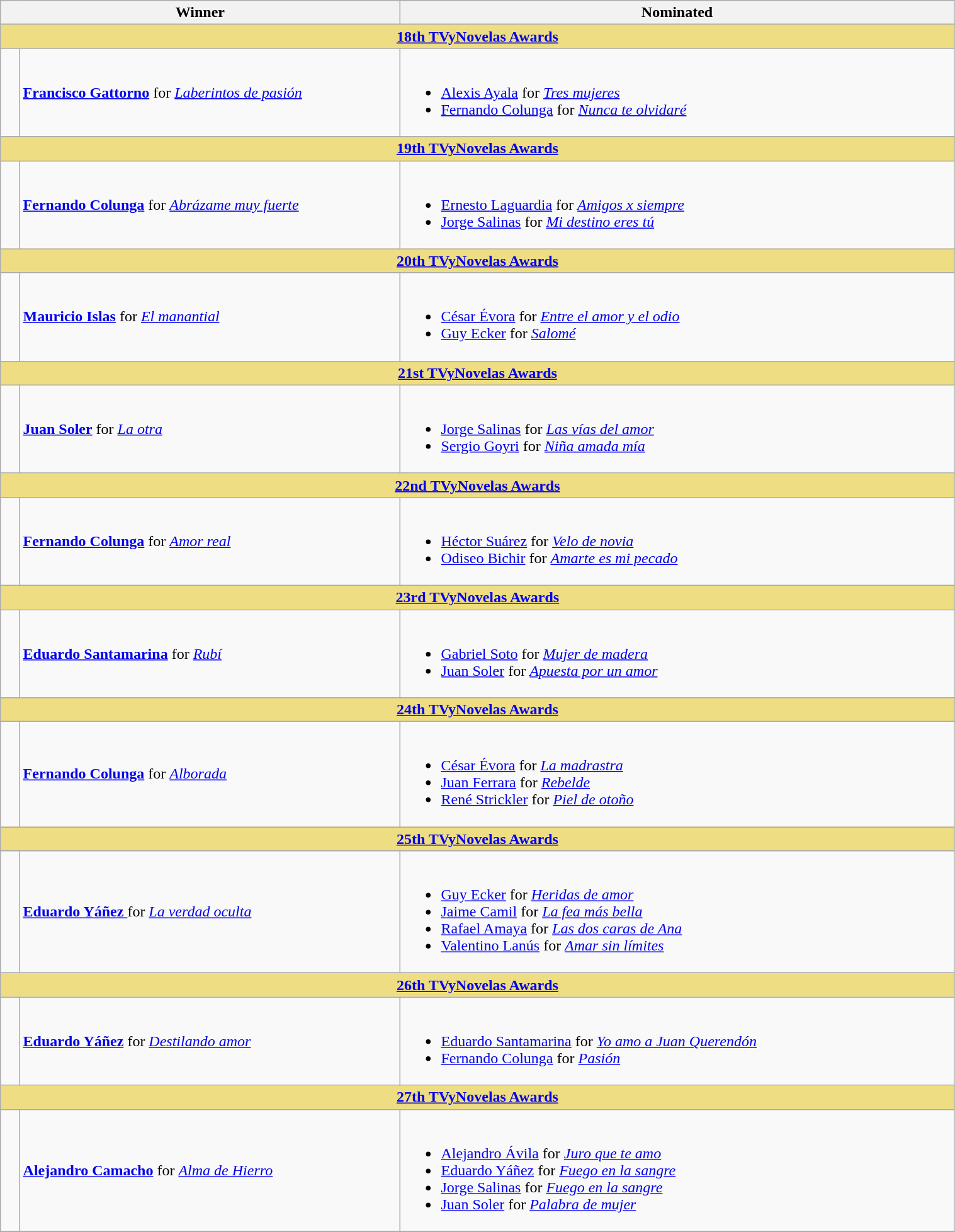<table class="wikitable" width=80%>
<tr align=center>
<th width="150px;" colspan=2; align="center">Winner</th>
<th width="580px;" align="center">Nominated</th>
</tr>
<tr>
<th colspan=9 style="background:#EEDD82;"  align="center"><strong><a href='#'>18th TVyNovelas Awards</a></strong></th>
</tr>
<tr>
<td width=2%></td>
<td><strong><a href='#'>Francisco Gattorno</a></strong> for <em><a href='#'>Laberintos de pasión</a></em></td>
<td><br><ul><li><a href='#'>Alexis Ayala</a> for <em><a href='#'>Tres mujeres</a></em></li><li><a href='#'>Fernando Colunga</a>  for <em><a href='#'>Nunca te olvidaré</a></em></li></ul></td>
</tr>
<tr>
<th colspan=9 style="background:#EEDD82;"  align="center"><strong><a href='#'>19th TVyNovelas Awards</a></strong></th>
</tr>
<tr>
<td width=2%></td>
<td><strong><a href='#'>Fernando Colunga</a></strong> for <em><a href='#'>Abrázame muy fuerte</a></em></td>
<td><br><ul><li><a href='#'>Ernesto Laguardia</a> for <em><a href='#'>Amigos x siempre</a></em></li><li><a href='#'>Jorge Salinas</a>  for <em><a href='#'>Mi destino eres tú</a></em></li></ul></td>
</tr>
<tr>
<th colspan=9 style="background:#EEDD82;"  align="center"><strong><a href='#'>20th TVyNovelas Awards</a></strong></th>
</tr>
<tr>
<td width=2%></td>
<td><strong><a href='#'>Mauricio Islas</a></strong> for <em><a href='#'>El manantial</a></em></td>
<td><br><ul><li><a href='#'>César Évora</a> for <em><a href='#'>Entre el amor y el odio</a></em></li><li><a href='#'>Guy Ecker</a>  for <em><a href='#'>Salomé</a></em></li></ul></td>
</tr>
<tr>
<th colspan=9 style="background:#EEDD82;"  align="center"><strong><a href='#'>21st TVyNovelas Awards</a></strong></th>
</tr>
<tr>
<td width=2%></td>
<td><strong><a href='#'>Juan Soler</a></strong> for <em><a href='#'>La otra</a></em></td>
<td><br><ul><li><a href='#'>Jorge Salinas</a> for <em><a href='#'>Las vías del amor</a></em></li><li><a href='#'>Sergio Goyri</a>  for <em><a href='#'>Niña amada mía</a></em></li></ul></td>
</tr>
<tr>
<th colspan=9 style="background:#EEDD82;"  align="center"><strong><a href='#'>22nd TVyNovelas Awards</a></strong></th>
</tr>
<tr>
<td width=2%></td>
<td><strong><a href='#'>Fernando Colunga</a></strong> for <em><a href='#'>Amor real</a></em></td>
<td><br><ul><li><a href='#'>Héctor Suárez</a> for <em><a href='#'>Velo de novia</a></em></li><li><a href='#'>Odiseo Bichir</a>  for <em><a href='#'>Amarte es mi pecado</a></em></li></ul></td>
</tr>
<tr>
<th colspan=9 style="background:#EEDD82;"  align="center"><strong><a href='#'>23rd TVyNovelas Awards</a></strong></th>
</tr>
<tr>
<td width=2%></td>
<td><strong><a href='#'>Eduardo Santamarina</a></strong> for <em><a href='#'>Rubí</a></em></td>
<td><br><ul><li><a href='#'>Gabriel Soto</a> for <em><a href='#'>Mujer de madera</a></em></li><li><a href='#'>Juan Soler</a>  for <em><a href='#'>Apuesta por un amor</a></em></li></ul></td>
</tr>
<tr>
<th colspan=9 style="background:#EEDD82;"  align="center"><strong><a href='#'>24th TVyNovelas Awards</a></strong></th>
</tr>
<tr>
<td width=2%></td>
<td><strong><a href='#'>Fernando Colunga</a></strong> for <em><a href='#'>Alborada</a></em></td>
<td><br><ul><li><a href='#'>César Évora</a> for <em><a href='#'>La madrastra</a></em></li><li><a href='#'>Juan Ferrara</a>  for <em><a href='#'>Rebelde</a></em></li><li><a href='#'>René Strickler</a>  for <em><a href='#'>Piel de otoño</a></em></li></ul></td>
</tr>
<tr>
<th colspan=9 style="background:#EEDD82;"  align="center"><strong><a href='#'>25th TVyNovelas Awards</a></strong></th>
</tr>
<tr>
<td width=2%></td>
<td><strong><a href='#'>Eduardo Yáñez </a></strong> for <em><a href='#'>La verdad oculta</a></em></td>
<td><br><ul><li><a href='#'>Guy Ecker</a> for <em><a href='#'>Heridas de amor</a></em></li><li><a href='#'>Jaime Camil</a>  for <em><a href='#'>La fea más bella</a></em></li><li><a href='#'>Rafael Amaya</a>  for <em><a href='#'>Las dos caras de Ana</a></em></li><li><a href='#'>Valentino Lanús</a>  for <em><a href='#'>Amar sin límites</a></em></li></ul></td>
</tr>
<tr>
<th colspan=9 style="background:#EEDD82;"  align="center"><strong><a href='#'>26th TVyNovelas Awards</a></strong></th>
</tr>
<tr>
<td width=2%></td>
<td><strong><a href='#'>Eduardo Yáñez</a></strong> for <em><a href='#'>Destilando amor</a></em></td>
<td><br><ul><li><a href='#'>Eduardo Santamarina</a> for <em><a href='#'>Yo amo a Juan Querendón</a></em></li><li><a href='#'>Fernando Colunga</a>  for <em><a href='#'>Pasión</a></em></li></ul></td>
</tr>
<tr>
<th colspan=9 style="background:#EEDD82;"  align="center"><strong><a href='#'>27th TVyNovelas Awards</a></strong></th>
</tr>
<tr>
<td width=2%></td>
<td><strong><a href='#'>Alejandro Camacho</a></strong> for <em><a href='#'>Alma de Hierro</a></em></td>
<td><br><ul><li><a href='#'>Alejandro Ávila</a> for <em><a href='#'>Juro que te amo</a></em></li><li><a href='#'>Eduardo Yáñez</a>  for <em><a href='#'>Fuego en la sangre</a></em></li><li><a href='#'>Jorge Salinas</a>  for <em><a href='#'>Fuego en la sangre</a></em></li><li><a href='#'>Juan Soler</a>  for <em><a href='#'>Palabra de mujer</a></em></li></ul></td>
</tr>
<tr>
</tr>
</table>
